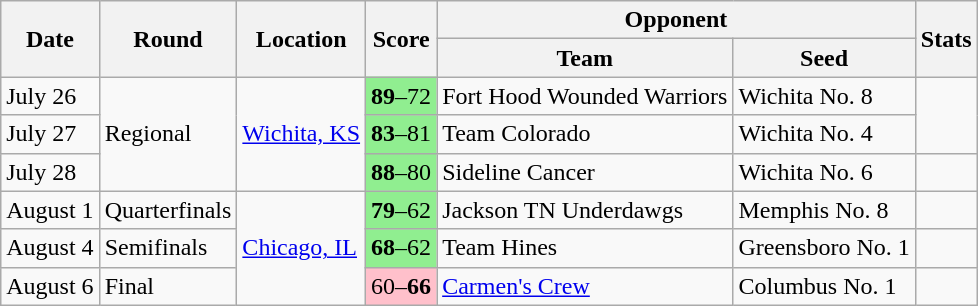<table class="wikitable">
<tr>
<th rowspan=2>Date</th>
<th rowspan=2>Round</th>
<th rowspan=2>Location</th>
<th rowspan=2>Score</th>
<th colspan=2>Opponent</th>
<th rowspan=2>Stats</th>
</tr>
<tr>
<th>Team</th>
<th>Seed</th>
</tr>
<tr>
<td>July 26</td>
<td rowspan=3>Regional</td>
<td rowspan=3><a href='#'>Wichita, KS</a></td>
<td bgcolor=lightgreen><strong>89</strong>–72</td>
<td>Fort Hood Wounded Warriors</td>
<td>Wichita No. 8</td>
</tr>
<tr>
<td>July 27</td>
<td bgcolor=lightgreen><strong>83</strong>–81</td>
<td>Team Colorado</td>
<td>Wichita No. 4</td>
</tr>
<tr>
<td>July 28</td>
<td bgcolor=lightgreen><strong>88</strong>–80</td>
<td>Sideline Cancer</td>
<td>Wichita No. 6</td>
<td></td>
</tr>
<tr>
<td>August 1</td>
<td>Quarterfinals</td>
<td rowspan=3><a href='#'>Chicago, IL</a></td>
<td bgcolor=lightgreen><strong>79</strong>–62</td>
<td>Jackson TN Underdawgs</td>
<td>Memphis No. 8</td>
</tr>
<tr>
<td>August 4</td>
<td>Semifinals</td>
<td bgcolor=lightgreen><strong>68</strong>–62</td>
<td>Team Hines</td>
<td>Greensboro No. 1</td>
<td></td>
</tr>
<tr>
<td>August 6</td>
<td>Final</td>
<td bgcolor=pink>60–<strong>66</strong></td>
<td><a href='#'>Carmen's Crew</a></td>
<td>Columbus No. 1</td>
<td></td>
</tr>
</table>
